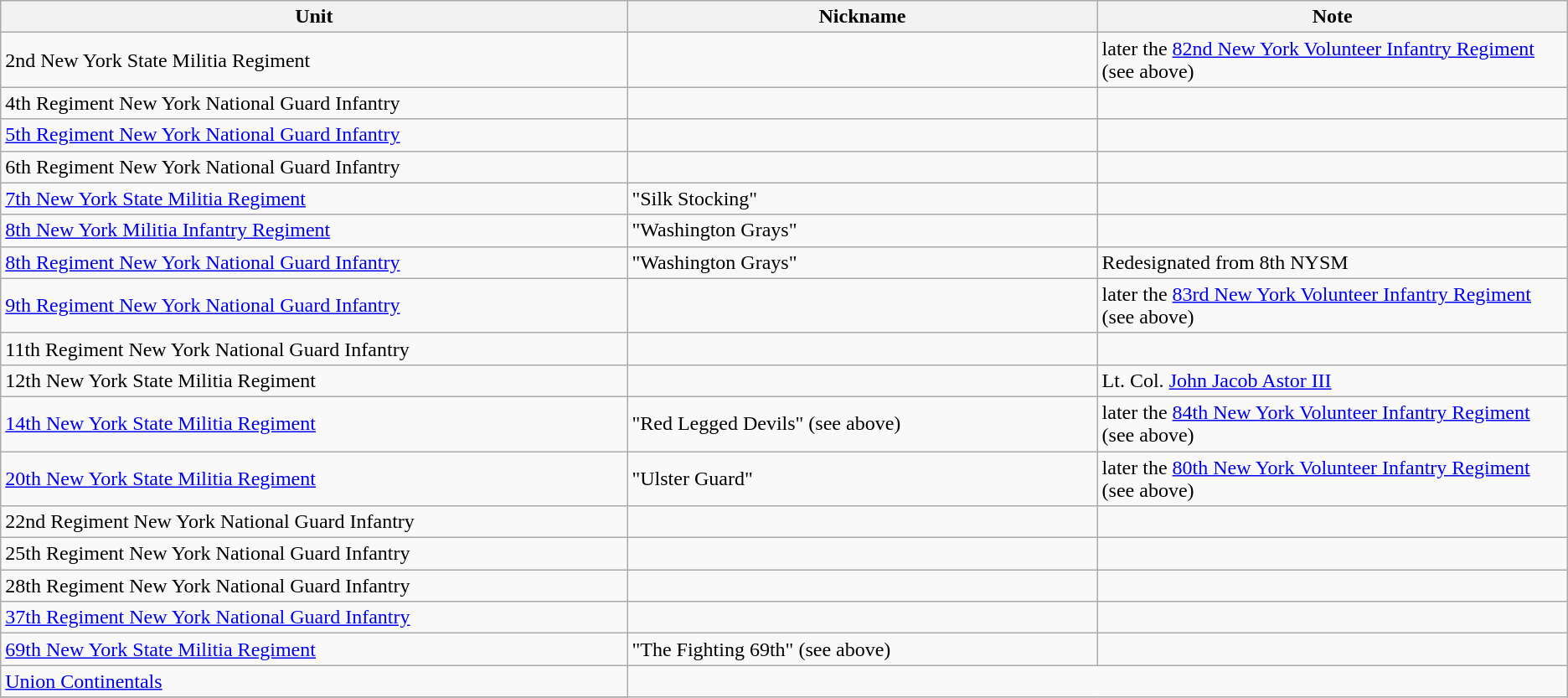<table class="wikitable sortable">
<tr>
<th width="40%">Unit</th>
<th width="30%">Nickname</th>
<th width="30%">Note</th>
</tr>
<tr>
<td>2nd New York State Militia Regiment</td>
<td></td>
<td>later the <a href='#'>82nd New York Volunteer Infantry Regiment</a> (see above)</td>
</tr>
<tr>
<td>4th Regiment New York National Guard Infantry</td>
<td></td>
<td></td>
</tr>
<tr>
<td><a href='#'>5th Regiment New York National Guard Infantry</a></td>
<td></td>
<td></td>
</tr>
<tr>
<td>6th Regiment New York National Guard Infantry</td>
<td></td>
<td></td>
</tr>
<tr>
<td><a href='#'>7th New York State Militia Regiment</a></td>
<td>"Silk Stocking"</td>
<td></td>
</tr>
<tr>
<td><a href='#'>8th New York Militia Infantry Regiment</a></td>
<td>"Washington Grays"</td>
<td></td>
</tr>
<tr>
<td><a href='#'>8th Regiment New York National Guard Infantry</a></td>
<td>"Washington Grays"</td>
<td>Redesignated from 8th NYSM</td>
</tr>
<tr>
<td><a href='#'>9th Regiment New York National Guard Infantry</a></td>
<td></td>
<td>later the <a href='#'>83rd New York Volunteer Infantry Regiment</a> (see above)</td>
</tr>
<tr>
<td>11th Regiment New York National Guard Infantry</td>
<td></td>
<td></td>
</tr>
<tr>
<td>12th New York State Militia Regiment</td>
<td></td>
<td>Lt. Col. <a href='#'>John Jacob Astor III</a></td>
</tr>
<tr>
<td><a href='#'>14th New York State Militia Regiment</a></td>
<td>"Red Legged Devils" (see above)</td>
<td>later the <a href='#'>84th New York Volunteer Infantry Regiment</a> (see above)</td>
</tr>
<tr>
<td><a href='#'>20th New York State Militia Regiment</a></td>
<td>"Ulster Guard"</td>
<td>later the <a href='#'>80th New York Volunteer Infantry Regiment</a> (see above)</td>
</tr>
<tr>
<td>22nd Regiment New York National Guard Infantry</td>
<td></td>
<td></td>
</tr>
<tr>
<td>25th Regiment New York National Guard Infantry</td>
<td></td>
<td></td>
</tr>
<tr>
<td>28th Regiment New York National Guard Infantry</td>
<td></td>
<td></td>
</tr>
<tr>
<td><a href='#'>37th Regiment New York National Guard Infantry</a></td>
<td></td>
<td></td>
</tr>
<tr>
<td><a href='#'>69th New York State Militia Regiment</a></td>
<td>"The Fighting 69th" (see above)</td>
<td></td>
</tr>
<tr>
<td><a href='#'>Union Continentals</a></td>
</tr>
<tr>
</tr>
</table>
